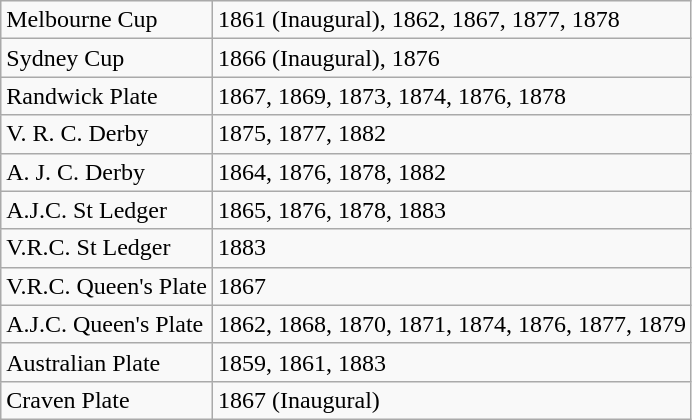<table class="wikitable" border="1">
<tr>
<td>Melbourne Cup</td>
<td>1861 (Inaugural), 1862, 1867, 1877, 1878</td>
</tr>
<tr>
<td>Sydney Cup</td>
<td>1866 (Inaugural), 1876</td>
</tr>
<tr>
<td>Randwick Plate</td>
<td>1867, 1869, 1873, 1874, 1876, 1878</td>
</tr>
<tr>
<td>V. R. C. Derby</td>
<td>1875, 1877, 1882</td>
</tr>
<tr>
<td>A. J. C. Derby</td>
<td>1864, 1876, 1878, 1882</td>
</tr>
<tr>
<td>A.J.C. St Ledger</td>
<td>1865, 1876, 1878, 1883</td>
</tr>
<tr>
<td>V.R.C. St Ledger</td>
<td>1883</td>
</tr>
<tr>
<td>V.R.C. Queen's Plate</td>
<td>1867</td>
</tr>
<tr>
<td>A.J.C. Queen's Plate</td>
<td>1862, 1868, 1870, 1871, 1874, 1876, 1877, 1879</td>
</tr>
<tr>
<td>Australian Plate</td>
<td>1859, 1861, 1883</td>
</tr>
<tr>
<td>Craven Plate</td>
<td>1867 (Inaugural)</td>
</tr>
</table>
